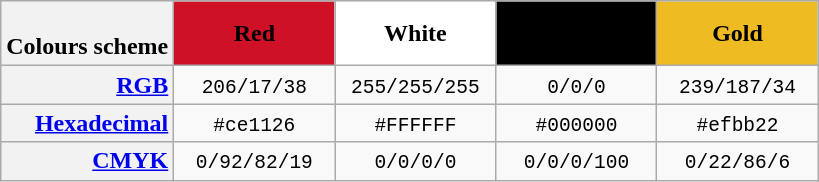<table class="wikitable" style="text-align:center;">
<tr>
<th><br>Colours scheme</th>
<th style="background:#ce1126; width:100px"><span>Red</span></th>
<th style="background:#FFFFFF; width:100px"><span>White</span></th>
<th style="background:#000000; width:100px"><span>Black</span></th>
<th style="background:#efbb22; width:100px"><span>Gold</span></th>
</tr>
<tr>
<td style="background:#F2F2F2; text-align:right"><strong><a href='#'>RGB</a></strong></td>
<td><code>206/17/38</code></td>
<td><code>255/255/255</code></td>
<td><code>0/0/0</code></td>
<td><code>239/187/34</code></td>
</tr>
<tr>
<td style="background:#F2F2F2; text-align:right"><strong><a href='#'>Hexadecimal</a></strong></td>
<td><code>#ce1126</code></td>
<td><code>#FFFFFF</code></td>
<td><code>#000000</code></td>
<td><code>#efbb22</code></td>
</tr>
<tr>
<td style="background:#F2F2F2; text-align:right"><strong><a href='#'>CMYK</a></strong></td>
<td><code>0/92/82/19</code></td>
<td><code>0/0/0/0</code></td>
<td><code>0/0/0/100</code></td>
<td><code>0/22/86/6</code></td>
</tr>
</table>
